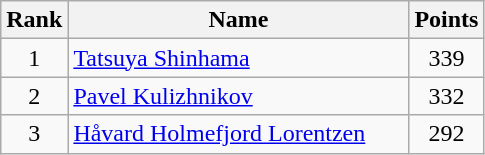<table class="wikitable" border="1" style="text-align:center">
<tr>
<th width=30>Rank</th>
<th width=220>Name</th>
<th width=25>Points</th>
</tr>
<tr>
<td>1</td>
<td align="left"> <a href='#'>Tatsuya Shinhama</a></td>
<td>339</td>
</tr>
<tr>
<td>2</td>
<td align="left"> <a href='#'>Pavel Kulizhnikov</a></td>
<td>332</td>
</tr>
<tr>
<td>3</td>
<td align="left"> <a href='#'>Håvard Holmefjord Lorentzen</a></td>
<td>292</td>
</tr>
</table>
